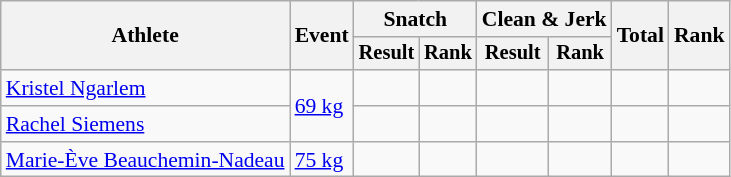<table class="wikitable" style="font-size:90%">
<tr>
<th rowspan=2>Athlete</th>
<th rowspan=2>Event</th>
<th colspan=2>Snatch</th>
<th colspan=2>Clean & Jerk</th>
<th rowspan=2>Total</th>
<th rowspan=2>Rank</th>
</tr>
<tr style="font-size:95%">
<th>Result</th>
<th>Rank</th>
<th>Result</th>
<th>Rank</th>
</tr>
<tr align=center>
<td align=left><a href='#'>Kristel Ngarlem</a></td>
<td align=left rowspan=2><a href='#'>69 kg</a></td>
<td></td>
<td></td>
<td></td>
<td></td>
<td></td>
<td></td>
</tr>
<tr align=center>
<td align=left><a href='#'>Rachel Siemens</a></td>
<td></td>
<td></td>
<td></td>
<td></td>
<td></td>
<td></td>
</tr>
<tr align=center>
<td align=left><a href='#'>Marie-Ève Beauchemin-Nadeau</a></td>
<td align=left><a href='#'>75 kg</a></td>
<td></td>
<td></td>
<td></td>
<td></td>
<td></td>
<td></td>
</tr>
</table>
